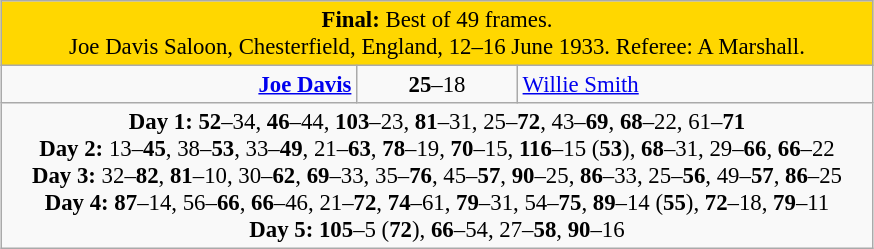<table class="wikitable" style="font-size: 95%; margin: 1em auto 1em auto;">
<tr>
<td colspan="3" align="center" bgcolor="#ffd700"><strong>Final:</strong> Best of 49 frames.<br>Joe Davis Saloon, Chesterfield, England, 12–16 June 1933. Referee: A Marshall.</td>
</tr>
<tr>
<td width="230" align="right"><strong><a href='#'>Joe Davis</a></strong><br></td>
<td width="100" align="center"><strong>25</strong>–18</td>
<td width="230"><a href='#'>Willie Smith</a><br></td>
</tr>
<tr>
<td colspan="3" align="center" style="font-size: 100%"><strong>Day 1:</strong> <strong>52</strong>–34, <strong>46</strong>–44, <strong>103</strong>–23, <strong>81</strong>–31, 25–<strong>72</strong>, 43–<strong>69</strong>, <strong>68</strong>–22, 61–<strong>71</strong><br><strong>Day 2:</strong> 13–<strong>45</strong>, 38–<strong>53</strong>, 33–<strong>49</strong>, 21–<strong>63</strong>, <strong>78</strong>–19, <strong>70</strong>–15, <strong>116</strong>–15 (<strong>53</strong>), <strong>68</strong>–31, 29–<strong>66</strong>, <strong>66</strong>–22<br><strong>Day 3:</strong> 32–<strong>82</strong>, <strong>81</strong>–10, 30–<strong>62</strong>, <strong>69</strong>–33, 35–<strong>76</strong>, 45–<strong>57</strong>, <strong>90</strong>–25, <strong>86</strong>–33, 25–<strong>56</strong>, 49–<strong>57</strong>, <strong>86</strong>–25<br><strong>Day 4:</strong> <strong>87</strong>–14, 56–<strong>66</strong>, <strong>66</strong>–46, 21–<strong>72</strong>, <strong>74</strong>–61, <strong>79</strong>–31, 54–<strong>75</strong>, <strong>89</strong>–14 (<strong>55</strong>), <strong>72</strong>–18, <strong>79</strong>–11<br><strong>Day 5:</strong> <strong>105</strong>–5 (<strong>72</strong>), <strong>66</strong>–54, 27–<strong>58</strong>, <strong>90</strong>–16</td>
</tr>
</table>
